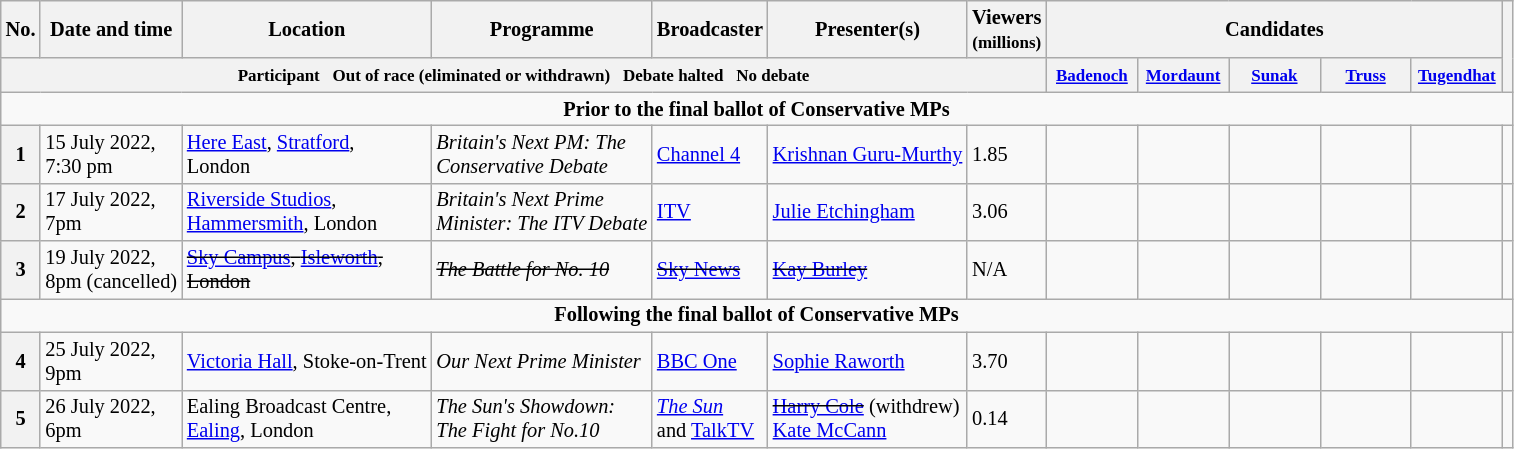<table class="wikitable" style="font-size:85%">
<tr>
<th style="white-space:nowrap;">No.</th>
<th>Date and time</th>
<th>Location</th>
<th>Programme</th>
<th>Broadcaster</th>
<th>Presenter(s)</th>
<th>Viewers <br><small>(millions)</small></th>
<th colspan="5" scope="col">Candidates</th>
<th rowspan="2"></th>
</tr>
<tr>
<th colspan="7"><small> Participant    Out of race (eliminated or withdrawn)     Debate halted     No debate</small></th>
<th scope="col" style="width:4em;"><small><a href='#'>Badenoch</a></small></th>
<th scope="col" style="width:4em;"><small><a href='#'>Mordaunt</a></small></th>
<th scope="col" style="width:4em;"><small><a href='#'>Sunak</a></small></th>
<th scope="col" style="width:4em;"><small><a href='#'>Truss</a></small></th>
<th scope="col" style="width:4em;"><small><a href='#'>Tugendhat</a></small></th>
</tr>
<tr>
<td colspan="13" style="background:#F9F9F9; color:black; vertical-align: top; text-align: center;" class="table-no"><strong>Prior to the final ballot of Conservative MPs</strong></td>
</tr>
<tr>
<th>1</th>
<td style="white-space:nowrap;">15 July 2022,<br>7:30 pm</td>
<td style="white-space:nowrap;"><a href='#'>Here East</a>, <a href='#'>Stratford</a>,<br>London</td>
<td style="white-space;"><em>Britain's Next PM: The<br>Conservative Debate</em></td>
<td style="white-space:nowrap;"><a href='#'>Channel 4</a></td>
<td style="white-space:nowrap;"><a href='#'>Krishnan Guru-Murthy</a></td>
<td>1.85</td>
<td></td>
<td></td>
<td></td>
<td></td>
<td></td>
<td></td>
</tr>
<tr>
<th>2</th>
<td style="white-space:nowrap;">17 July 2022,<br>7pm</td>
<td style="white-space:nowrap;"><a href='#'>Riverside Studios</a>,<br><a href='#'>Hammersmith</a>, London</td>
<td style="white-space:nowrap;"><em>Britain's Next Prime<br>Minister: The ITV Debate</em></td>
<td style="white-space:nowrap;"><a href='#'>ITV</a></td>
<td style="white-space:nowrap;"><a href='#'>Julie Etchingham</a></td>
<td>3.06 </td>
<td></td>
<td></td>
<td></td>
<td></td>
<td></td>
<td></td>
</tr>
<tr>
<th>3</th>
<td style="white-space:nowrap;">19 July 2022,<br>8pm (cancelled)</td>
<td style="white-space:nowrap;"><s><a href='#'>Sky Campus</a>, <a href='#'>Isleworth</a>,<br>London</s></td>
<td style="white-space:nowrap;"><s><em>The Battle for No. 10</em></s></td>
<td style="white-space:nowrap;"><s><a href='#'>Sky News</a></s></td>
<td style="white-space:nowrap;"><s><a href='#'>Kay Burley</a></s></td>
<td>N/A</td>
<td></td>
<td></td>
<td></td>
<td></td>
<td></td>
<td></td>
</tr>
<tr>
<td colspan="13" style="background:#F9F9F9; color:black; vertical-align: top; text-align: center;" class="table-no"><strong>Following the final ballot of Conservative MPs</strong></td>
</tr>
<tr>
<th>4</th>
<td style="white-space:nowrap;">25 July 2022,<br>9pm</td>
<td style="white-space:nowrap;"><a href='#'>Victoria Hall</a>, Stoke-on-Trent</td>
<td style="white-space:nowrap;"><em>Our Next Prime Minister</em></td>
<td style="white-space:nowrap;"><a href='#'>BBC One</a></td>
<td style="white-space:nowrap;"><a href='#'>Sophie Raworth</a></td>
<td>3.70</td>
<td></td>
<td></td>
<td></td>
<td></td>
<td></td>
<td></td>
</tr>
<tr>
<th>5</th>
<td style="white-space:nowrap;">26 July 2022,<br>6pm</td>
<td style="white-space:nowrap;">Ealing Broadcast Centre, <br><a href='#'>Ealing</a>, London</td>
<td style="white-space:nowrap;"><em>The Sun's Showdown: <br>The Fight for No.10</em></td>
<td style="white-space:nowrap;"><em><a href='#'>The Sun</a></em> <br>and <a href='#'>TalkTV</a></td>
<td style="white-space:nowrap;"><s><a href='#'>Harry Cole</a></s> (withdrew) <br><a href='#'>Kate McCann</a></td>
<td>0.14</td>
<td></td>
<td></td>
<td></td>
<td></td>
<td></td>
<td></td>
</tr>
</table>
